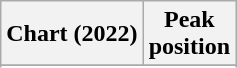<table class="wikitable sortable plainrowheaders">
<tr>
<th scope="col">Chart (2022)</th>
<th scope="col">Peak<br>position</th>
</tr>
<tr>
</tr>
<tr>
</tr>
<tr>
</tr>
<tr>
</tr>
</table>
